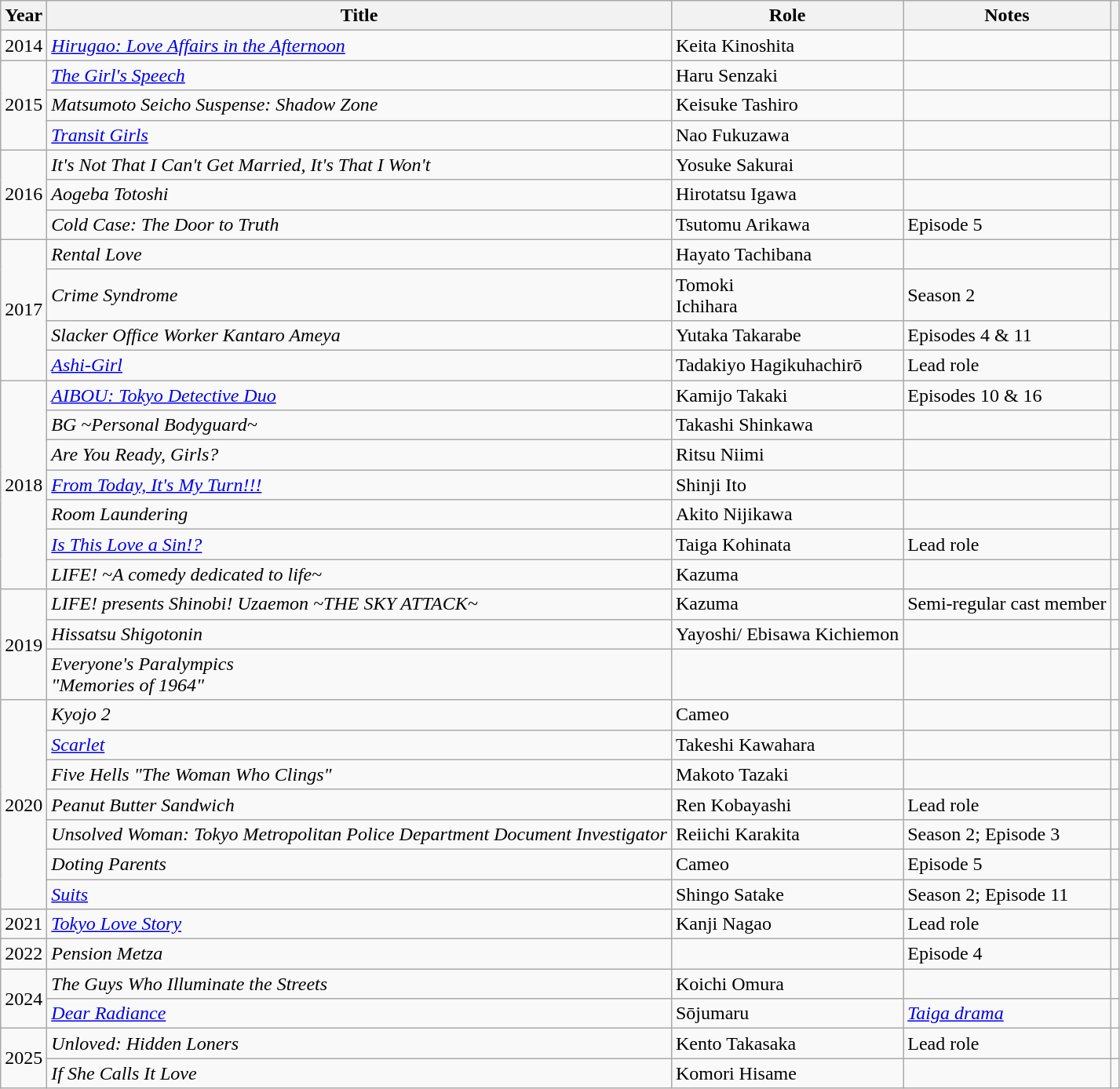<table class="wikitable sortable">
<tr>
<th>Year</th>
<th>Title</th>
<th>Role</th>
<th>Notes</th>
<th class="unsortable"></th>
</tr>
<tr>
<td>2014</td>
<td><em><a href='#'>Hirugao: Love Affairs in the Afternoon</a></em></td>
<td>Keita Kinoshita</td>
<td></td>
<td></td>
</tr>
<tr>
<td rowspan="3">2015</td>
<td><em><a href='#'>The Girl's Speech</a></em></td>
<td>Haru Senzaki</td>
<td></td>
<td></td>
</tr>
<tr>
<td><em>Matsumoto Seicho Suspense: Shadow Zone</em></td>
<td>Keisuke Tashiro</td>
<td></td>
<td></td>
</tr>
<tr>
<td><em><a href='#'>Transit Girls</a></em></td>
<td>Nao Fukuzawa</td>
<td></td>
<td></td>
</tr>
<tr>
<td rowspan="3">2016</td>
<td><em>It's Not That I Can't Get Married, It's That I Won't</em></td>
<td>Yosuke Sakurai</td>
<td></td>
<td></td>
</tr>
<tr>
<td><em>Aogeba Totoshi</em></td>
<td>Hirotatsu Igawa</td>
<td></td>
<td></td>
</tr>
<tr>
<td><em>Cold Case: The Door to Truth</em></td>
<td>Tsutomu Arikawa</td>
<td>Episode 5</td>
<td></td>
</tr>
<tr>
<td rowspan="4">2017</td>
<td><em>Rental Love</em></td>
<td>Hayato Tachibana</td>
<td></td>
<td></td>
</tr>
<tr>
<td><em>Crime Syndrome</em></td>
<td>Tomoki<br>Ichihara</td>
<td>Season 2</td>
<td></td>
</tr>
<tr>
<td><em>Slacker Office Worker Kantaro Ameya</em></td>
<td>Yutaka Takarabe</td>
<td>Episodes 4 & 11</td>
<td></td>
</tr>
<tr>
<td><em><a href='#'>Ashi-Girl</a></em></td>
<td>Tadakiyo Hagikuhachirō</td>
<td>Lead role</td>
<td></td>
</tr>
<tr>
<td rowspan="7">2018</td>
<td><em><a href='#'>AIBOU: Tokyo Detective Duo</a></em></td>
<td>Kamijo Takaki</td>
<td>Episodes 10 & 16</td>
<td></td>
</tr>
<tr>
<td><em>BG ~Personal Bodyguard~</em></td>
<td>Takashi Shinkawa</td>
<td></td>
<td></td>
</tr>
<tr>
<td><em>Are You Ready, Girls?</em></td>
<td>Ritsu Niimi</td>
<td></td>
<td></td>
</tr>
<tr>
<td><em><a href='#'>From Today, It's My Turn!!!</a></em></td>
<td>Shinji Ito</td>
<td></td>
<td></td>
</tr>
<tr>
<td><em>Room Laundering</em></td>
<td>Akito Nijikawa</td>
<td></td>
<td></td>
</tr>
<tr>
<td><a href='#'><em>Is This Love a Sin!?</em></a></td>
<td>Taiga Kohinata</td>
<td>Lead role</td>
<td></td>
</tr>
<tr>
<td><em>LIFE! ~A comedy dedicated to life~</em></td>
<td>Kazuma</td>
<td></td>
<td></td>
</tr>
<tr>
<td rowspan="3">2019</td>
<td><em>LIFE! presents Shinobi! Uzaemon ~THE SKY ATTACK~</em></td>
<td>Kazuma</td>
<td>Semi-regular cast member</td>
<td></td>
</tr>
<tr>
<td><em>Hissatsu Shigotonin</em></td>
<td>Yayoshi/ Ebisawa Kichiemon</td>
<td></td>
<td></td>
</tr>
<tr>
<td><em>Everyone's Paralympics</em><br><em>"Memories of 1964"</em></td>
<td></td>
<td></td>
<td></td>
</tr>
<tr>
<td rowspan="7">2020</td>
<td><em>Kyojo 2</em></td>
<td>Cameo</td>
<td></td>
<td></td>
</tr>
<tr>
<td><a href='#'><em>Scarlet</em></a></td>
<td>Takeshi Kawahara</td>
<td></td>
<td></td>
</tr>
<tr>
<td><em>Five Hells "The Woman Who Clings"</em></td>
<td>Makoto Tazaki</td>
<td></td>
<td></td>
</tr>
<tr>
<td><em>Peanut Butter Sandwich</em></td>
<td>Ren Kobayashi</td>
<td>Lead role</td>
<td></td>
</tr>
<tr>
<td><em>Unsolved Woman: Tokyo Metropolitan Police Department Document Investigator</em></td>
<td>Reiichi Karakita</td>
<td>Season 2; Episode 3</td>
<td></td>
</tr>
<tr>
<td><em>Doting Parents</em></td>
<td>Cameo</td>
<td>Episode 5</td>
<td></td>
</tr>
<tr>
<td><em><a href='#'>Suits</a></em></td>
<td>Shingo Satake</td>
<td>Season 2; Episode 11</td>
<td></td>
</tr>
<tr>
<td>2021</td>
<td><em><a href='#'>Tokyo Love Story</a></em></td>
<td>Kanji Nagao</td>
<td>Lead role</td>
<td></td>
</tr>
<tr>
<td>2022</td>
<td><em>Pension Metza</em></td>
<td></td>
<td>Episode 4</td>
<td></td>
</tr>
<tr>
<td rowspan="2">2024</td>
<td><em>The Guys Who Illuminate the Streets</em></td>
<td>Koichi Omura</td>
<td></td>
<td></td>
</tr>
<tr>
<td><em><a href='#'>Dear Radiance</a></em></td>
<td>Sōjumaru</td>
<td><em><a href='#'>Taiga drama</a></em></td>
<td></td>
</tr>
<tr>
<td rowspan="2">2025</td>
<td><em>Unloved: Hidden Loners</em></td>
<td>Kento Takasaka</td>
<td>Lead role</td>
<td></td>
</tr>
<tr>
<td><em>If She Calls It Love</em></td>
<td>Komori Hisame</td>
<td></td>
<td></td>
</tr>
</table>
